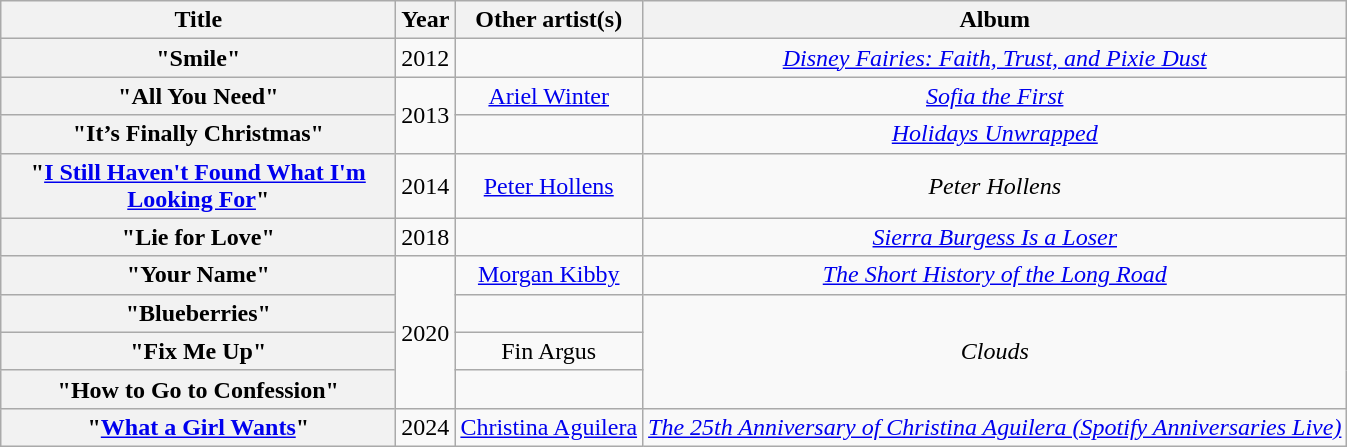<table class="wikitable plainrowheaders" style="text-align:center">
<tr>
<th scope="col" style="width:16em;">Title</th>
<th scope="col">Year</th>
<th scope="col">Other artist(s)</th>
<th scope="col">Album</th>
</tr>
<tr>
<th scope="row">"Smile"</th>
<td>2012</td>
<td></td>
<td><em><a href='#'>Disney Fairies: Faith, Trust, and Pixie Dust</a></em></td>
</tr>
<tr>
<th scope="row">"All You Need"</th>
<td rowspan="2">2013</td>
<td><a href='#'>Ariel Winter</a></td>
<td><em><a href='#'>Sofia the First</a></em></td>
</tr>
<tr>
<th scope="row">"It’s Finally Christmas"</th>
<td></td>
<td><em><a href='#'>Holidays Unwrapped</a></em></td>
</tr>
<tr>
<th scope="row">"<a href='#'>I Still Haven't Found What I'm Looking For</a>"</th>
<td>2014</td>
<td><a href='#'>Peter Hollens</a></td>
<td><em>Peter Hollens</em></td>
</tr>
<tr>
<th scope="row">"Lie for Love"</th>
<td>2018</td>
<td></td>
<td><em><a href='#'>Sierra Burgess Is a Loser</a></em></td>
</tr>
<tr>
<th scope="row">"Your Name"</th>
<td rowspan="4">2020</td>
<td><a href='#'>Morgan Kibby</a></td>
<td><em><a href='#'>The Short History of the Long Road</a></em></td>
</tr>
<tr>
<th scope="row">"Blueberries"</th>
<td></td>
<td rowspan="3"><em>Clouds</em></td>
</tr>
<tr>
<th scope="row">"Fix Me Up"</th>
<td>Fin Argus</td>
</tr>
<tr>
<th scope="row">"How to Go to Confession"</th>
<td></td>
</tr>
<tr>
<th scope="row">"<a href='#'>What a Girl Wants</a>"</th>
<td>2024</td>
<td><a href='#'>Christina Aguilera</a></td>
<td><em><a href='#'>The 25th Anniversary of Christina Aguilera (Spotify Anniversaries Live)</a></em></td>
</tr>
</table>
